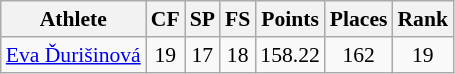<table class="wikitable" border="1" style="font-size:90%">
<tr>
<th>Athlete</th>
<th>CF</th>
<th>SP</th>
<th>FS</th>
<th>Points</th>
<th>Places</th>
<th>Rank</th>
</tr>
<tr align=center>
<td align=left><a href='#'>Eva Ďurišinová</a></td>
<td>19</td>
<td>17</td>
<td>18</td>
<td>158.22</td>
<td>162</td>
<td>19</td>
</tr>
</table>
